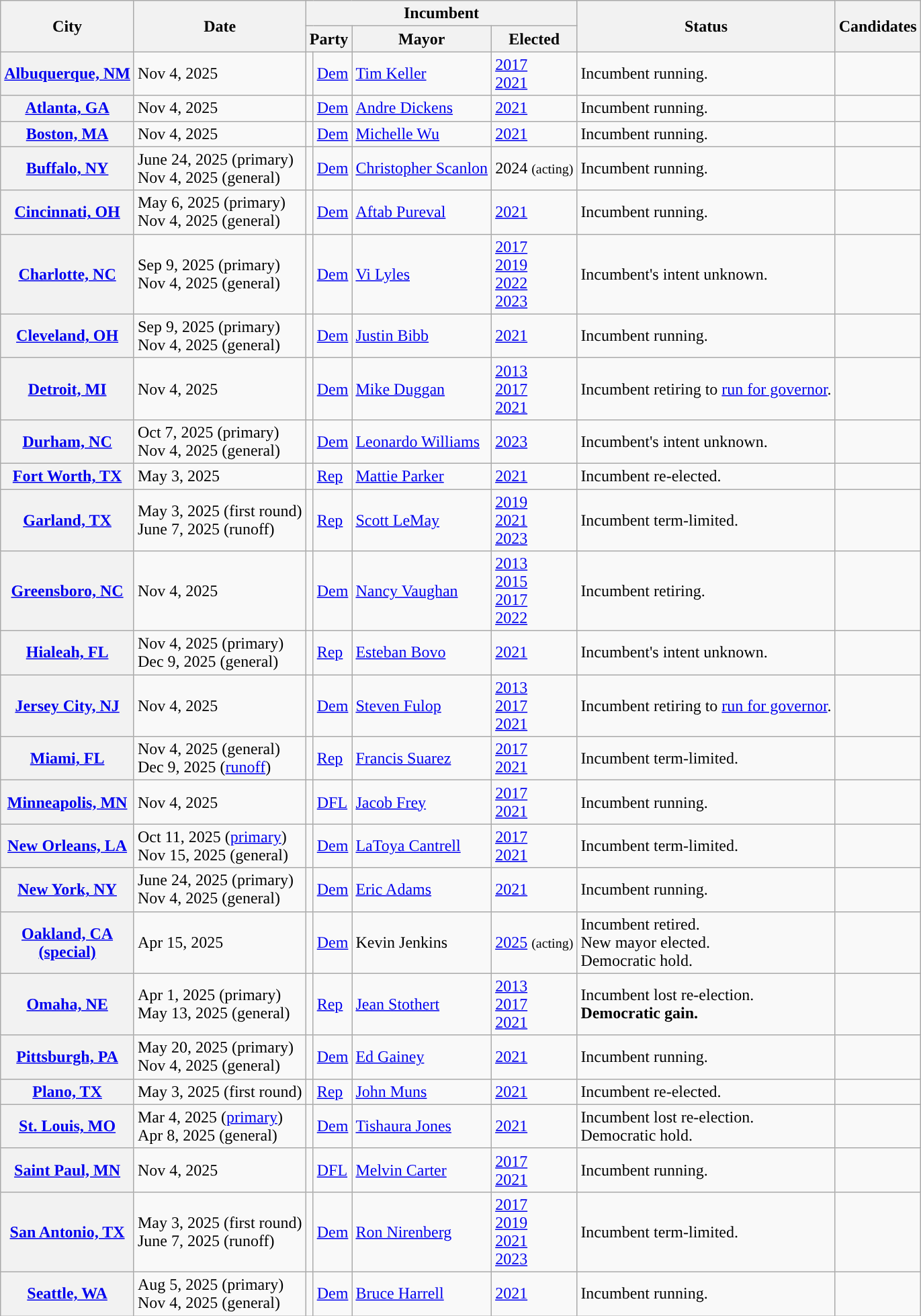<table class="wikitable sortable">
<tr>
<th rowspan="2">City</th>
<th rowspan="2">Date</th>
<th colspan=4>Incumbent</th>
<th rowspan="2">Status</th>
<th rowspan="2">Candidates</th>
</tr>
<tr>
<th colspan=2 align="center">Party</th>
<th align="center">Mayor</th>
<th align="center">Elected</th>
</tr>
<tr>
<th><a href='#'>Albuquerque, NM</a></th>
<td data-sort-value=1104>Nov 4, 2025</td>
<td style="background-color:"></td>
<td><a href='#'>Dem</a></td>
<td><a href='#'>Tim Keller</a></td>
<td><a href='#'>2017</a><br><a href='#'>2021</a></td>
<td>Incumbent running.</td>
<td Nowrap></td>
</tr>
<tr>
<th><a href='#'>Atlanta, GA</a></th>
<td data-sort-value=1104>Nov 4, 2025</td>
<td style="background-color:"></td>
<td><a href='#'>Dem</a></td>
<td><a href='#'>Andre Dickens</a></td>
<td><a href='#'>2021</a></td>
<td>Incumbent running.</td>
<td Nowrap></td>
</tr>
<tr>
<th><a href='#'>Boston, MA</a></th>
<td data-sort-value=1104>Nov 4, 2025</td>
<td style="background-color:"></td>
<td><a href='#'>Dem</a></td>
<td><a href='#'>Michelle Wu</a></td>
<td><a href='#'>2021</a></td>
<td>Incumbent running.</td>
<td Nowrap></td>
</tr>
<tr>
<th><a href='#'>Buffalo, NY</a></th>
<td data-sort-value=1104>June 24, 2025 (primary)<br>Nov 4, 2025 (general)</td>
<td style="background-color:"></td>
<td><a href='#'>Dem</a></td>
<td><a href='#'>Christopher Scanlon</a></td>
<td>2024 <small>(acting)</small></td>
<td>Incumbent running.</td>
<td Nowrap></td>
</tr>
<tr>
<th><a href='#'>Cincinnati, OH</a></th>
<td data-sort-value=1104>May 6, 2025 (primary)<br>Nov 4, 2025 (general)</td>
<td style="background-color:"></td>
<td><a href='#'>Dem</a></td>
<td><a href='#'>Aftab Pureval</a></td>
<td><a href='#'>2021</a></td>
<td>Incumbent running.</td>
<td Nowrap></td>
</tr>
<tr>
<th><a href='#'>Charlotte, NC</a></th>
<td data-sort-value=1104>Sep 9, 2025 (primary)<br> Nov 4, 2025 (general)</td>
<td style="background-color:"></td>
<td><a href='#'>Dem</a></td>
<td><a href='#'>Vi Lyles</a></td>
<td><a href='#'>2017</a><br><a href='#'>2019</a><br><a href='#'>2022</a><br><a href='#'>2023</a></td>
<td>Incumbent's intent unknown.</td>
<td></td>
</tr>
<tr>
<th><a href='#'>Cleveland, OH</a></th>
<td data-sort-value=1104>Sep 9, 2025 (primary)<br> Nov 4, 2025 (general)</td>
<td style="background-color:"></td>
<td><a href='#'>Dem</a></td>
<td><a href='#'>Justin Bibb</a></td>
<td><a href='#'>2021</a></td>
<td>Incumbent running.</td>
<td Nowrap></td>
</tr>
<tr>
<th><a href='#'>Detroit, MI</a></th>
<td data-sort-value=1104>Nov 4, 2025</td>
<td style="background-color:"></td>
<td><a href='#'>Dem</a></td>
<td><a href='#'>Mike Duggan</a></td>
<td><a href='#'>2013</a><br><a href='#'>2017</a><br><a href='#'>2021</a></td>
<td>Incumbent retiring to <a href='#'>run for governor</a>.</td>
<td Nowrap></td>
</tr>
<tr>
<th><a href='#'>Durham, NC</a></th>
<td data-sort-value=1104>Oct 7, 2025 (primary)<br> Nov 4, 2025 (general)</td>
<td style="background-color:"></td>
<td><a href='#'>Dem</a></td>
<td><a href='#'>Leonardo Williams</a></td>
<td><a href='#'>2023</a></td>
<td>Incumbent's intent unknown.</td>
<td></td>
</tr>
<tr>
<th><a href='#'>Fort Worth, TX</a></th>
<td data-sort-value=0503>May 3, 2025</td>
<td style="background-color:"></td>
<td><a href='#'>Rep</a></td>
<td><a href='#'>Mattie Parker</a></td>
<td><a href='#'>2021</a></td>
<td>Incumbent re-elected.</td>
<td Nowrap></td>
</tr>
<tr>
<th><a href='#'>Garland, TX</a></th>
<td data-sort-value=0607>May 3, 2025 (first round)<br>June 7, 2025 (runoff)</td>
<td style="background-color:"></td>
<td><a href='#'>Rep</a></td>
<td><a href='#'>Scott LeMay</a></td>
<td><a href='#'>2019</a><br><a href='#'>2021</a><br><a href='#'>2023</a></td>
<td>Incumbent term-limited.</td>
<td Nowrap></td>
</tr>
<tr>
<th><a href='#'>Greensboro, NC</a></th>
<td data-sort-value=1104>Nov 4, 2025</td>
<td style="background-color:"></td>
<td><a href='#'>Dem</a></td>
<td><a href='#'>Nancy Vaughan</a></td>
<td><a href='#'>2013</a><br><a href='#'>2015</a><br><a href='#'>2017</a><br><a href='#'>2022</a></td>
<td>Incumbent retiring.</td>
<td Nowrap></td>
</tr>
<tr>
<th><a href='#'>Hialeah, FL</a></th>
<td data-sort-value=1209>Nov 4, 2025 (primary)<br>Dec 9, 2025 (general)</td>
<td style="background-color:"></td>
<td><a href='#'>Rep</a></td>
<td><a href='#'>Esteban Bovo</a></td>
<td><a href='#'>2021</a></td>
<td>Incumbent's intent unknown.</td>
<td></td>
</tr>
<tr>
<th><a href='#'>Jersey City, NJ</a></th>
<td data-sort-value=1104>Nov 4, 2025</td>
<td style="background-color:"></td>
<td><a href='#'>Dem</a></td>
<td><a href='#'>Steven Fulop</a></td>
<td><a href='#'>2013</a><br><a href='#'>2017</a><br><a href='#'>2021</a></td>
<td>Incumbent retiring to <a href='#'>run for governor</a>.</td>
<td Nowrap></td>
</tr>
<tr>
<th><a href='#'>Miami, FL</a></th>
<td data-sort-value=1104>Nov 4, 2025 (general)<br>Dec 9, 2025 (<a href='#'>runoff</a>)</td>
<td style="background-color:"></td>
<td><a href='#'>Rep</a></td>
<td><a href='#'>Francis Suarez</a></td>
<td><a href='#'>2017</a><br><a href='#'>2021</a></td>
<td>Incumbent term-limited.</td>
<td Nowrap></td>
</tr>
<tr>
<th><a href='#'>Minneapolis, MN</a></th>
<td data-sort-value=1104>Nov 4, 2025</td>
<td style="background-color:"></td>
<td><a href='#'>DFL</a></td>
<td><a href='#'>Jacob Frey</a></td>
<td><a href='#'>2017</a><br><a href='#'>2021</a></td>
<td>Incumbent running.</td>
<td Nowrap></td>
</tr>
<tr>
<th><a href='#'>New Orleans, LA</a></th>
<td data-sort-value=1011>Oct 11, 2025 (<a href='#'>primary</a>)<br>Nov 15, 2025 (general)</td>
<td style="background-color:"></td>
<td><a href='#'>Dem</a></td>
<td><a href='#'>LaToya Cantrell</a></td>
<td><a href='#'>2017</a><br><a href='#'>2021</a></td>
<td>Incumbent term-limited.</td>
<td Nowrap></td>
</tr>
<tr>
<th><a href='#'>New York, NY</a></th>
<td data-sort-value=1104>June 24, 2025 (primary)<br>Nov 4, 2025 (general)</td>
<td style="background-color:"></td>
<td><a href='#'>Dem</a></td>
<td><a href='#'>Eric Adams</a></td>
<td><a href='#'>2021</a></td>
<td>Incumbent running.</td>
<td Nowrap></td>
</tr>
<tr>
<th><a href='#'>Oakland, CA<br>(special)</a></th>
<td data-sort-value=0415>Apr 15, 2025</td>
<td style="background-color:"></td>
<td><a href='#'>Dem</a></td>
<td>Kevin Jenkins</td>
<td><a href='#'>2025</a> <small>(acting)</small></td>
<td>Incumbent retired.<br>New mayor elected.<br>Democratic hold.</td>
<td Nowrap></td>
</tr>
<tr>
<th><a href='#'>Omaha, NE</a></th>
<td data-sort-value=0513>Apr 1, 2025 (primary)<br>May 13, 2025 (general)</td>
<td style="background-color:"></td>
<td><a href='#'>Rep</a></td>
<td><a href='#'>Jean Stothert</a></td>
<td><a href='#'>2013</a><br><a href='#'>2017</a><br><a href='#'>2021</a></td>
<td>Incumbent lost re-election.<br><strong>Democratic gain.</strong></td>
<td Nowrap></td>
</tr>
<tr>
<th><a href='#'>Pittsburgh, PA</a></th>
<td data-sort-value=1104>May 20, 2025 (primary)<br>Nov 4, 2025 (general)</td>
<td style="background-color:"></td>
<td><a href='#'>Dem</a></td>
<td><a href='#'>Ed Gainey</a></td>
<td><a href='#'>2021</a></td>
<td>Incumbent running.</td>
<td Nowrap></td>
</tr>
<tr>
<th><a href='#'>Plano, TX</a></th>
<td data-sort-value=0503>May 3, 2025 (first round)</td>
<td style="background-color:"></td>
<td><a href='#'>Rep</a></td>
<td><a href='#'>John Muns</a></td>
<td><a href='#'>2021</a></td>
<td>Incumbent re-elected.</td>
<td Nowrap></td>
</tr>
<tr>
<th><a href='#'>St. Louis, MO</a></th>
<td data-sort-value=0408>Mar 4, 2025 (<a href='#'>primary</a>)<br>Apr 8, 2025 (general)</td>
<td style="background-color:"></td>
<td><a href='#'>Dem</a></td>
<td><a href='#'>Tishaura Jones</a></td>
<td><a href='#'>2021</a></td>
<td>Incumbent lost re-election.<br>Democratic hold.</td>
<td Nowrap></td>
</tr>
<tr>
<th><a href='#'>Saint Paul, MN</a></th>
<td data-sort-value=1104>Nov 4, 2025</td>
<td style="background-color:"></td>
<td><a href='#'>DFL</a></td>
<td><a href='#'>Melvin Carter</a></td>
<td><a href='#'>2017</a><br><a href='#'>2021</a></td>
<td>Incumbent running.</td>
<td Nowrap></td>
</tr>
<tr>
<th><a href='#'>San Antonio, TX</a></th>
<td data-sort-value=0607>May 3, 2025 (first round)<br>June 7, 2025 (runoff)</td>
<td style="background-color:"></td>
<td><a href='#'>Dem</a></td>
<td><a href='#'>Ron Nirenberg</a></td>
<td><a href='#'>2017</a><br><a href='#'>2019</a><br><a href='#'>2021</a><br><a href='#'>2023</a></td>
<td>Incumbent term-limited.</td>
<td Nowrap></td>
</tr>
<tr>
<th><a href='#'>Seattle, WA</a></th>
<td data-sort-value=1104>Aug 5, 2025 (primary)<br>Nov 4, 2025 (general)</td>
<td style="background-color:"></td>
<td><a href='#'>Dem</a></td>
<td><a href='#'>Bruce Harrell</a></td>
<td><a href='#'>2021</a></td>
<td>Incumbent running.</td>
<td Nowrap></td>
</tr>
</table>
